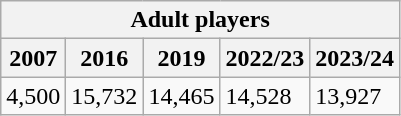<table class="sortable wikitable">
<tr>
<th colspan="6">Adult players</th>
</tr>
<tr>
<th colspan="1">2007</th>
<th>2016</th>
<th>2019</th>
<th>2022/23</th>
<th>2023/24</th>
</tr>
<tr>
<td>4,500</td>
<td>15,732</td>
<td>14,465</td>
<td>14,528</td>
<td>13,927</td>
</tr>
</table>
